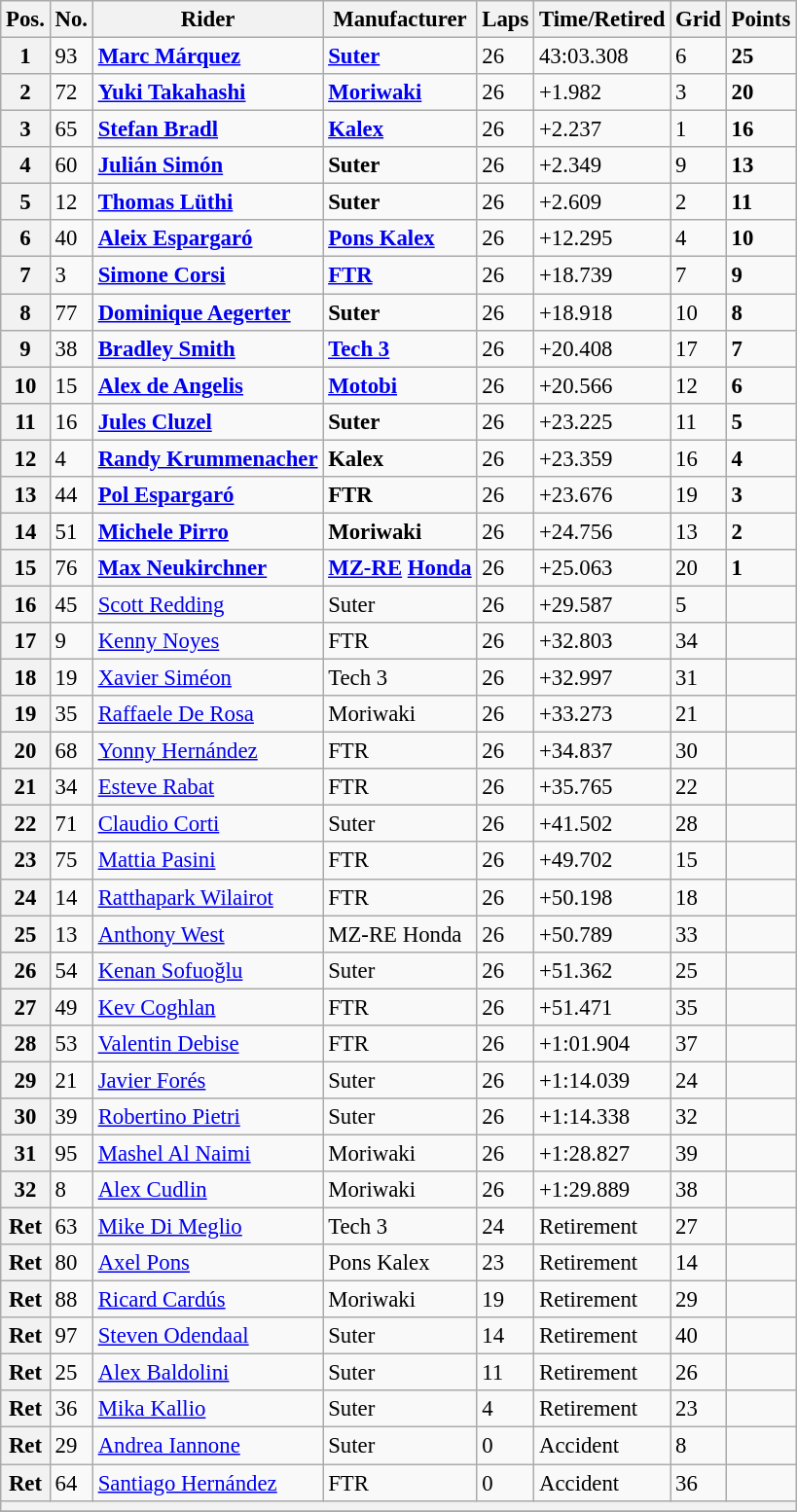<table class="wikitable" style="font-size: 95%;">
<tr>
<th>Pos.</th>
<th>No.</th>
<th>Rider</th>
<th>Manufacturer</th>
<th>Laps</th>
<th>Time/Retired</th>
<th>Grid</th>
<th>Points</th>
</tr>
<tr>
<th>1</th>
<td>93</td>
<td> <strong><a href='#'>Marc Márquez</a></strong></td>
<td><strong><a href='#'>Suter</a></strong></td>
<td>26</td>
<td>43:03.308</td>
<td>6</td>
<td><strong>25</strong></td>
</tr>
<tr>
<th>2</th>
<td>72</td>
<td> <strong><a href='#'>Yuki Takahashi</a></strong></td>
<td><strong><a href='#'>Moriwaki</a></strong></td>
<td>26</td>
<td>+1.982</td>
<td>3</td>
<td><strong>20</strong></td>
</tr>
<tr>
<th>3</th>
<td>65</td>
<td> <strong><a href='#'>Stefan Bradl</a></strong></td>
<td><strong><a href='#'>Kalex</a></strong></td>
<td>26</td>
<td>+2.237</td>
<td>1</td>
<td><strong>16</strong></td>
</tr>
<tr>
<th>4</th>
<td>60</td>
<td> <strong><a href='#'>Julián Simón</a></strong></td>
<td><strong>Suter</strong></td>
<td>26</td>
<td>+2.349</td>
<td>9</td>
<td><strong>13</strong></td>
</tr>
<tr>
<th>5</th>
<td>12</td>
<td> <strong><a href='#'>Thomas Lüthi</a></strong></td>
<td><strong>Suter</strong></td>
<td>26</td>
<td>+2.609</td>
<td>2</td>
<td><strong>11</strong></td>
</tr>
<tr>
<th>6</th>
<td>40</td>
<td> <strong><a href='#'>Aleix Espargaró</a></strong></td>
<td><strong><a href='#'>Pons Kalex</a></strong></td>
<td>26</td>
<td>+12.295</td>
<td>4</td>
<td><strong>10</strong></td>
</tr>
<tr>
<th>7</th>
<td>3</td>
<td> <strong><a href='#'>Simone Corsi</a></strong></td>
<td><strong><a href='#'>FTR</a></strong></td>
<td>26</td>
<td>+18.739</td>
<td>7</td>
<td><strong>9</strong></td>
</tr>
<tr>
<th>8</th>
<td>77</td>
<td> <strong><a href='#'>Dominique Aegerter</a></strong></td>
<td><strong>Suter</strong></td>
<td>26</td>
<td>+18.918</td>
<td>10</td>
<td><strong>8</strong></td>
</tr>
<tr>
<th>9</th>
<td>38</td>
<td> <strong><a href='#'>Bradley Smith</a></strong></td>
<td><strong><a href='#'>Tech 3</a></strong></td>
<td>26</td>
<td>+20.408</td>
<td>17</td>
<td><strong>7</strong></td>
</tr>
<tr>
<th>10</th>
<td>15</td>
<td> <strong><a href='#'>Alex de Angelis</a></strong></td>
<td><strong><a href='#'>Motobi</a></strong></td>
<td>26</td>
<td>+20.566</td>
<td>12</td>
<td><strong>6</strong></td>
</tr>
<tr>
<th>11</th>
<td>16</td>
<td> <strong><a href='#'>Jules Cluzel</a></strong></td>
<td><strong>Suter</strong></td>
<td>26</td>
<td>+23.225</td>
<td>11</td>
<td><strong>5</strong></td>
</tr>
<tr>
<th>12</th>
<td>4</td>
<td> <strong><a href='#'>Randy Krummenacher</a></strong></td>
<td><strong>Kalex</strong></td>
<td>26</td>
<td>+23.359</td>
<td>16</td>
<td><strong>4</strong></td>
</tr>
<tr>
<th>13</th>
<td>44</td>
<td> <strong><a href='#'>Pol Espargaró</a></strong></td>
<td><strong>FTR</strong></td>
<td>26</td>
<td>+23.676</td>
<td>19</td>
<td><strong>3</strong></td>
</tr>
<tr>
<th>14</th>
<td>51</td>
<td> <strong><a href='#'>Michele Pirro</a></strong></td>
<td><strong>Moriwaki</strong></td>
<td>26</td>
<td>+24.756</td>
<td>13</td>
<td><strong>2</strong></td>
</tr>
<tr>
<th>15</th>
<td>76</td>
<td> <strong><a href='#'>Max Neukirchner</a></strong></td>
<td><strong><a href='#'>MZ-RE</a> <a href='#'>Honda</a></strong></td>
<td>26</td>
<td>+25.063</td>
<td>20</td>
<td><strong>1</strong></td>
</tr>
<tr>
<th>16</th>
<td>45</td>
<td> <a href='#'>Scott Redding</a></td>
<td>Suter</td>
<td>26</td>
<td>+29.587</td>
<td>5</td>
<td></td>
</tr>
<tr>
<th>17</th>
<td>9</td>
<td> <a href='#'>Kenny Noyes</a></td>
<td>FTR</td>
<td>26</td>
<td>+32.803</td>
<td>34</td>
<td></td>
</tr>
<tr>
<th>18</th>
<td>19</td>
<td> <a href='#'>Xavier Siméon</a></td>
<td>Tech 3</td>
<td>26</td>
<td>+32.997</td>
<td>31</td>
<td></td>
</tr>
<tr>
<th>19</th>
<td>35</td>
<td> <a href='#'>Raffaele De Rosa</a></td>
<td>Moriwaki</td>
<td>26</td>
<td>+33.273</td>
<td>21</td>
<td></td>
</tr>
<tr>
<th>20</th>
<td>68</td>
<td> <a href='#'>Yonny Hernández</a></td>
<td>FTR</td>
<td>26</td>
<td>+34.837</td>
<td>30</td>
<td></td>
</tr>
<tr>
<th>21</th>
<td>34</td>
<td> <a href='#'>Esteve Rabat</a></td>
<td>FTR</td>
<td>26</td>
<td>+35.765</td>
<td>22</td>
<td></td>
</tr>
<tr>
<th>22</th>
<td>71</td>
<td> <a href='#'>Claudio Corti</a></td>
<td>Suter</td>
<td>26</td>
<td>+41.502</td>
<td>28</td>
<td></td>
</tr>
<tr>
<th>23</th>
<td>75</td>
<td> <a href='#'>Mattia Pasini</a></td>
<td>FTR</td>
<td>26</td>
<td>+49.702</td>
<td>15</td>
<td></td>
</tr>
<tr>
<th>24</th>
<td>14</td>
<td> <a href='#'>Ratthapark Wilairot</a></td>
<td>FTR</td>
<td>26</td>
<td>+50.198</td>
<td>18</td>
<td></td>
</tr>
<tr>
<th>25</th>
<td>13</td>
<td> <a href='#'>Anthony West</a></td>
<td>MZ-RE Honda</td>
<td>26</td>
<td>+50.789</td>
<td>33</td>
<td></td>
</tr>
<tr>
<th>26</th>
<td>54</td>
<td> <a href='#'>Kenan Sofuoğlu</a></td>
<td>Suter</td>
<td>26</td>
<td>+51.362</td>
<td>25</td>
<td></td>
</tr>
<tr>
<th>27</th>
<td>49</td>
<td> <a href='#'>Kev Coghlan</a></td>
<td>FTR</td>
<td>26</td>
<td>+51.471</td>
<td>35</td>
<td></td>
</tr>
<tr>
<th>28</th>
<td>53</td>
<td> <a href='#'>Valentin Debise</a></td>
<td>FTR</td>
<td>26</td>
<td>+1:01.904</td>
<td>37</td>
<td></td>
</tr>
<tr>
<th>29</th>
<td>21</td>
<td> <a href='#'>Javier Forés</a></td>
<td>Suter</td>
<td>26</td>
<td>+1:14.039</td>
<td>24</td>
<td></td>
</tr>
<tr>
<th>30</th>
<td>39</td>
<td> <a href='#'>Robertino Pietri</a></td>
<td>Suter</td>
<td>26</td>
<td>+1:14.338</td>
<td>32</td>
<td></td>
</tr>
<tr>
<th>31</th>
<td>95</td>
<td> <a href='#'>Mashel Al Naimi</a></td>
<td>Moriwaki</td>
<td>26</td>
<td>+1:28.827</td>
<td>39</td>
<td></td>
</tr>
<tr>
<th>32</th>
<td>8</td>
<td> <a href='#'>Alex Cudlin</a></td>
<td>Moriwaki</td>
<td>26</td>
<td>+1:29.889</td>
<td>38</td>
<td></td>
</tr>
<tr>
<th>Ret</th>
<td>63</td>
<td> <a href='#'>Mike Di Meglio</a></td>
<td>Tech 3</td>
<td>24</td>
<td>Retirement</td>
<td>27</td>
<td></td>
</tr>
<tr>
<th>Ret</th>
<td>80</td>
<td> <a href='#'>Axel Pons</a></td>
<td>Pons Kalex</td>
<td>23</td>
<td>Retirement</td>
<td>14</td>
<td></td>
</tr>
<tr>
<th>Ret</th>
<td>88</td>
<td> <a href='#'>Ricard Cardús</a></td>
<td>Moriwaki</td>
<td>19</td>
<td>Retirement</td>
<td>29</td>
<td></td>
</tr>
<tr>
<th>Ret</th>
<td>97</td>
<td> <a href='#'>Steven Odendaal</a></td>
<td>Suter</td>
<td>14</td>
<td>Retirement</td>
<td>40</td>
<td></td>
</tr>
<tr>
<th>Ret</th>
<td>25</td>
<td> <a href='#'>Alex Baldolini</a></td>
<td>Suter</td>
<td>11</td>
<td>Retirement</td>
<td>26</td>
<td></td>
</tr>
<tr>
<th>Ret</th>
<td>36</td>
<td> <a href='#'>Mika Kallio</a></td>
<td>Suter</td>
<td>4</td>
<td>Retirement</td>
<td>23</td>
<td></td>
</tr>
<tr>
<th>Ret</th>
<td>29</td>
<td> <a href='#'>Andrea Iannone</a></td>
<td>Suter</td>
<td>0</td>
<td>Accident</td>
<td>8</td>
<td></td>
</tr>
<tr>
<th>Ret</th>
<td>64</td>
<td> <a href='#'>Santiago Hernández</a></td>
<td>FTR</td>
<td>0</td>
<td>Accident</td>
<td>36</td>
<td></td>
</tr>
<tr>
<th colspan=8></th>
</tr>
<tr>
</tr>
</table>
